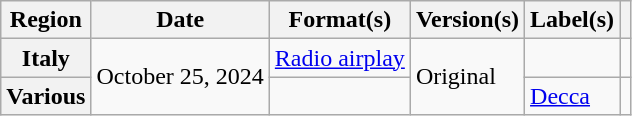<table class="wikitable plainrowheaders">
<tr>
<th scope="col">Region</th>
<th scope="col">Date</th>
<th scope="col">Format(s)</th>
<th scope="col">Version(s)</th>
<th scope="col">Label(s)</th>
<th scope="col"></th>
</tr>
<tr>
<th scope="row">Italy</th>
<td rowspan="2">October 25, 2024</td>
<td><a href='#'>Radio airplay</a></td>
<td rowspan="2">Original</td>
<td></td>
<td style="text-align:center;"></td>
</tr>
<tr>
<th scope="row">Various</th>
<td></td>
<td><a href='#'>Decca</a></td>
<td style="text-align:center;"></td>
</tr>
</table>
